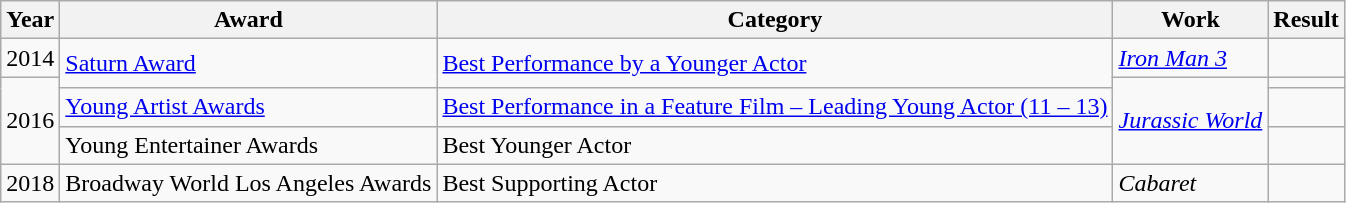<table class=wikitable>
<tr>
<th>Year</th>
<th>Award</th>
<th>Category</th>
<th>Work</th>
<th>Result</th>
</tr>
<tr>
<td>2014</td>
<td rowspan="2"><a href='#'>Saturn Award</a></td>
<td rowspan="2"><a href='#'>Best Performance by a Younger Actor</a></td>
<td><em><a href='#'>Iron Man 3</a></em></td>
<td></td>
</tr>
<tr>
<td rowspan="3">2016</td>
<td rowspan="3"><em><a href='#'>Jurassic World</a></em></td>
<td></td>
</tr>
<tr>
<td><a href='#'>Young Artist Awards</a></td>
<td><a href='#'>Best Performance in a Feature Film – Leading Young Actor (11 – 13)</a></td>
<td></td>
</tr>
<tr>
<td>Young Entertainer Awards</td>
<td>Best Younger Actor</td>
<td></td>
</tr>
<tr>
<td>2018</td>
<td>Broadway World Los Angeles Awards</td>
<td>Best Supporting Actor</td>
<td><em>Cabaret</em></td>
<td></td>
</tr>
</table>
